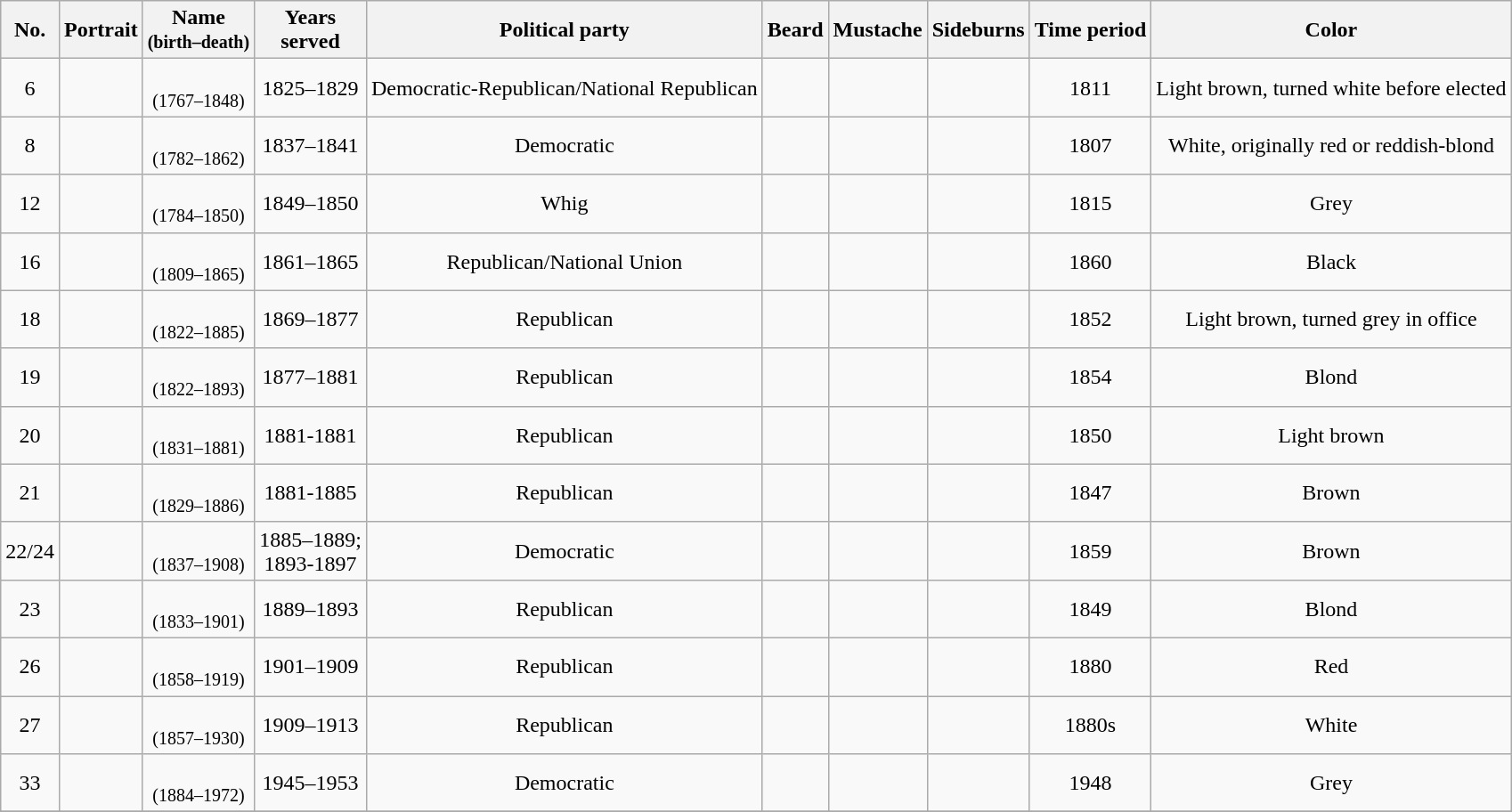<table class="wikitable sortable" style="text-align:center;">
<tr>
<th><abbr>No.</abbr></th>
<th class=unsortable>Portrait</th>
<th>Name<br><small>(birth–death)</small></th>
<th>Years<br>served</th>
<th>Political party</th>
<th>Beard</th>
<th>Mustache</th>
<th>Sideburns</th>
<th>Time period</th>
<th>Color</th>
</tr>
<tr>
<td>6</td>
<td></td>
<td><br><small>(1767–1848)</small></td>
<td>1825–1829</td>
<td>Democratic-Republican/National Republican</td>
<td></td>
<td></td>
<td></td>
<td>1811</td>
<td>Light brown, turned white before elected</td>
</tr>
<tr>
<td>8</td>
<td></td>
<td><br><small>(1782–1862)</small></td>
<td>1837–1841</td>
<td>Democratic</td>
<td></td>
<td></td>
<td></td>
<td>1807</td>
<td>White, originally red or reddish-blond</td>
</tr>
<tr>
<td>12</td>
<td></td>
<td><br><small>(1784–1850)</small></td>
<td>1849–1850</td>
<td>Whig</td>
<td></td>
<td></td>
<td></td>
<td>1815</td>
<td>Grey</td>
</tr>
<tr>
<td>16</td>
<td></td>
<td><br><small>(1809–1865)</small></td>
<td>1861–1865</td>
<td>Republican/National Union</td>
<td></td>
<td></td>
<td></td>
<td>1860</td>
<td>Black</td>
</tr>
<tr>
<td>18</td>
<td></td>
<td><br><small>(1822–1885)</small></td>
<td>1869–1877</td>
<td>Republican</td>
<td></td>
<td></td>
<td></td>
<td>1852</td>
<td>Light brown, turned grey in office</td>
</tr>
<tr>
<td>19</td>
<td></td>
<td><br><small>(1822–1893)</small></td>
<td>1877–1881</td>
<td>Republican</td>
<td></td>
<td></td>
<td></td>
<td>1854</td>
<td>Blond</td>
</tr>
<tr>
<td>20</td>
<td></td>
<td><br><small>(1831–1881)</small></td>
<td>1881-1881</td>
<td>Republican</td>
<td></td>
<td></td>
<td></td>
<td>1850</td>
<td>Light brown</td>
</tr>
<tr>
<td>21</td>
<td></td>
<td><br><small>(1829–1886)</small></td>
<td>1881-1885</td>
<td>Republican</td>
<td></td>
<td></td>
<td></td>
<td>1847</td>
<td>Brown</td>
</tr>
<tr>
<td>22/24</td>
<td></td>
<td><br><small>(1837–1908)</small></td>
<td>1885–1889; <br>1893-1897</td>
<td>Democratic</td>
<td></td>
<td></td>
<td></td>
<td>1859</td>
<td>Brown</td>
</tr>
<tr>
<td>23</td>
<td></td>
<td><br><small>(1833–1901)</small></td>
<td>1889–1893</td>
<td>Republican</td>
<td></td>
<td></td>
<td></td>
<td>1849</td>
<td>Blond</td>
</tr>
<tr>
<td>26</td>
<td></td>
<td><br><small>(1858–1919)</small></td>
<td>1901–1909</td>
<td>Republican</td>
<td></td>
<td></td>
<td></td>
<td>1880</td>
<td>Red</td>
</tr>
<tr>
<td>27</td>
<td></td>
<td><br><small>(1857–1930)</small></td>
<td>1909–1913</td>
<td>Republican</td>
<td></td>
<td></td>
<td></td>
<td>1880s</td>
<td>White</td>
</tr>
<tr>
<td>33</td>
<td></td>
<td><br><small>(1884–1972)</small></td>
<td>1945–1953</td>
<td>Democratic</td>
<td></td>
<td></td>
<td></td>
<td>1948</td>
<td>Grey</td>
</tr>
<tr>
</tr>
</table>
